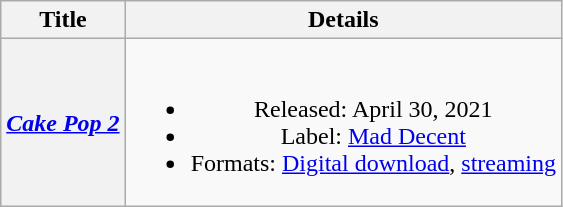<table class="wikitable plainrowheaders" style="text-align:center;">
<tr>
<th scope="col">Title</th>
<th scope="col">Details</th>
</tr>
<tr>
<th scope="row"><em><a href='#'>Cake Pop 2</a></em></th>
<td><br><ul><li>Released: April 30, 2021</li><li>Label: <a href='#'>Mad Decent</a></li><li>Formats: <a href='#'>Digital download</a>, <a href='#'>streaming</a></li></ul></td>
</tr>
</table>
